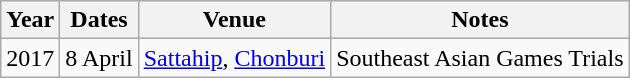<table class="wikitable">
<tr>
<th>Year</th>
<th>Dates</th>
<th>Venue</th>
<th>Notes</th>
</tr>
<tr>
<td>2017</td>
<td>8 April</td>
<td><a href='#'>Sattahip</a>, <a href='#'>Chonburi</a></td>
<td>Southeast Asian Games Trials</td>
</tr>
</table>
